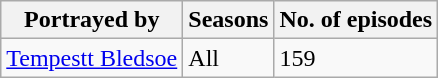<table class="wikitable" style="text-align:justify;">
<tr>
<th>Portrayed by</th>
<th>Seasons</th>
<th>No. of episodes</th>
</tr>
<tr>
<td><a href='#'>Tempestt Bledsoe</a></td>
<td>All</td>
<td>159</td>
</tr>
</table>
